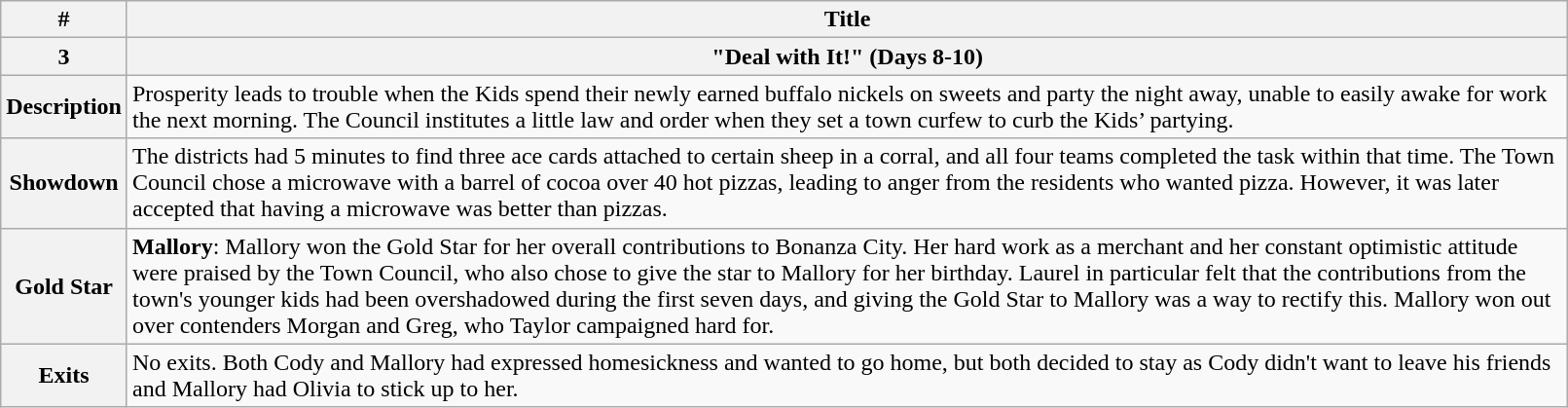<table class="wikitable" width="85%">
<tr>
<th>#</th>
<th>Title</th>
</tr>
<tr>
<th>3</th>
<th>"Deal with It!" (Days 8-10)</th>
</tr>
<tr>
<th>Description</th>
<td>Prosperity leads to trouble when the Kids spend their newly earned buffalo nickels on sweets and party the night away, unable to easily awake for work the next morning. The Council institutes a little law and order when they set a town curfew to curb the Kids’ partying.</td>
</tr>
<tr>
<th>Showdown</th>
<td>The districts had 5 minutes to find three ace cards attached to certain sheep in a corral, and all four teams completed the task within that time. The Town Council chose a microwave with a barrel of cocoa over 40 hot pizzas, leading to anger from the residents who wanted pizza. However, it was later accepted that having a microwave was better than pizzas.</td>
</tr>
<tr>
<th>Gold Star</th>
<td><strong>Mallory</strong>: Mallory won the Gold Star for her overall contributions to Bonanza City. Her hard work as a merchant and her constant optimistic attitude were praised by the Town Council, who also chose to give the star to Mallory for her birthday. Laurel in particular felt that the contributions from the town's younger kids had been overshadowed during the first seven days, and giving the Gold Star to Mallory was a way to rectify this. Mallory won out over contenders Morgan and Greg, who Taylor campaigned hard for.</td>
</tr>
<tr>
<th>Exits</th>
<td>No exits. Both Cody and Mallory had expressed homesickness and wanted to go home, but both decided to stay as Cody didn't want to leave his friends and Mallory had Olivia to stick up to her.</td>
</tr>
</table>
